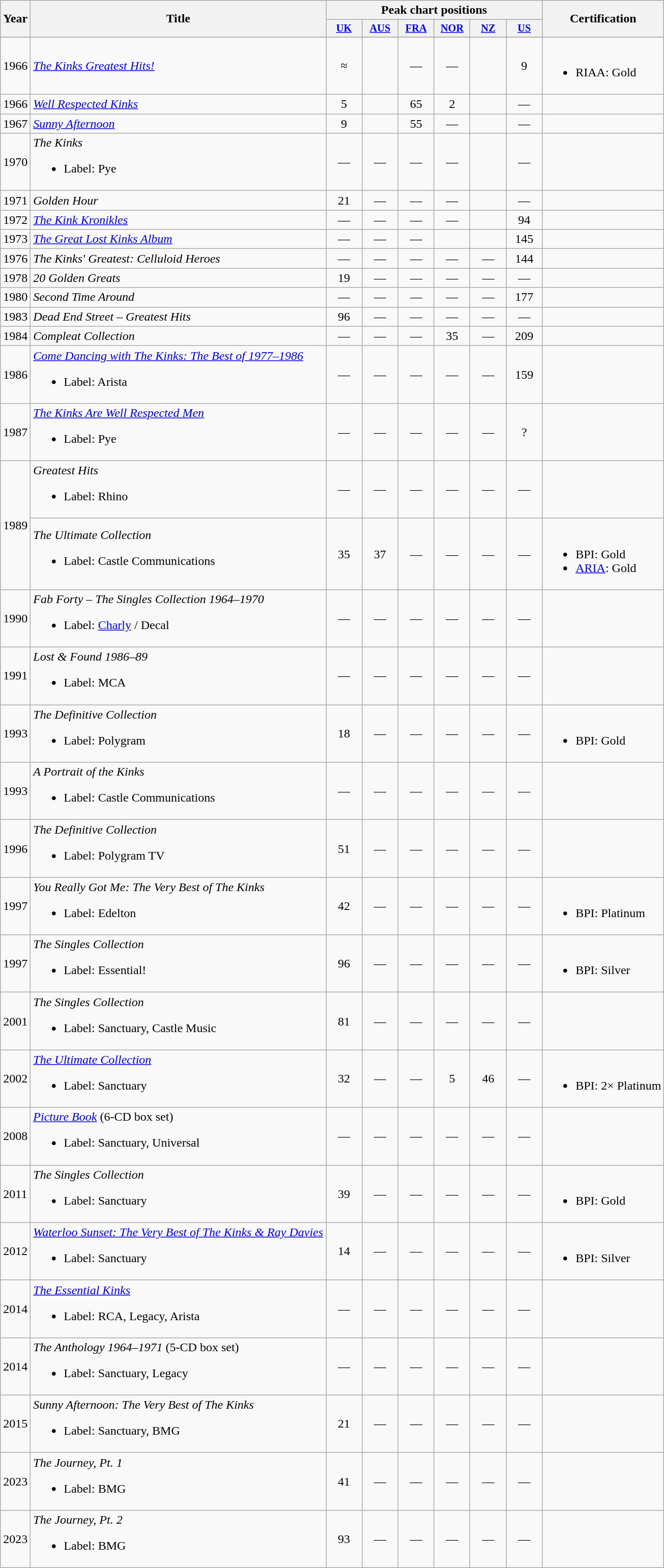<table class="wikitable">
<tr>
<th scope="col" rowspan="2">Year</th>
<th scope="col" rowspan="2">Title</th>
<th scope="col" colspan="6">Peak chart positions</th>
<th scope="col" rowspan="2">Certification</th>
</tr>
<tr>
<th scope="col" style="width:3em;font-size:85%"><a href='#'>UK</a><br></th>
<th scope="col" style="width:3em;font-size:85%"><a href='#'>AUS</a><br></th>
<th scope="col" style="width:3em;font-size:85%"><a href='#'>FRA</a><br></th>
<th scope="col" style="width:3em;font-size:85%"><a href='#'>NOR</a><br></th>
<th scope="col" style="width:3em;font-size:85%"><a href='#'>NZ</a><br></th>
<th scope="col" style="width:3em;font-size:85%"><a href='#'>US</a><br></th>
</tr>
<tr>
</tr>
<tr>
<td>1966</td>
<td><em><a href='#'>The Kinks Greatest Hits!</a></em></td>
<td align="center">≈</td>
<td></td>
<td align="center">—</td>
<td align="center">—</td>
<td></td>
<td align="center">9</td>
<td><br><ul><li>RIAA: Gold</li></ul></td>
</tr>
<tr>
<td>1966</td>
<td><em><a href='#'>Well Respected Kinks</a></em></td>
<td align="center">5</td>
<td></td>
<td align="center">65</td>
<td align="center">2</td>
<td></td>
<td align="center">—</td>
<td></td>
</tr>
<tr>
<td>1967</td>
<td><em><a href='#'>Sunny Afternoon</a></em></td>
<td align="center">9</td>
<td></td>
<td align="center">55</td>
<td align="center">—</td>
<td></td>
<td align="center">—</td>
<td></td>
</tr>
<tr>
<td>1970</td>
<td><em>The Kinks</em><br><ul><li>Label: Pye</li></ul></td>
<td align="center">—</td>
<td align="center">—</td>
<td align="center">—</td>
<td align="center">—</td>
<td></td>
<td align="center">—</td>
<td></td>
</tr>
<tr>
<td>1971</td>
<td><em>Golden Hour</em></td>
<td align="center">21</td>
<td align="center">—</td>
<td align="center">—</td>
<td align="center">—</td>
<td></td>
<td align="center">—</td>
<td></td>
</tr>
<tr>
<td>1972</td>
<td><em><a href='#'>The Kink Kronikles</a></em></td>
<td align="center">—</td>
<td align="center">—</td>
<td align="center">—</td>
<td align="center">—</td>
<td></td>
<td align="center">94</td>
<td></td>
</tr>
<tr>
<td>1973</td>
<td><em><a href='#'>The Great Lost Kinks Album</a></em></td>
<td align="center">—</td>
<td align="center">—</td>
<td align="center">—</td>
<td align="center"></td>
<td></td>
<td align="center">145</td>
<td></td>
</tr>
<tr>
<td>1976</td>
<td><em>The Kinks' Greatest: Celluloid Heroes</em></td>
<td align="center">—</td>
<td align="center">—</td>
<td align="center">—</td>
<td align="center">—</td>
<td align="center">—</td>
<td align="center">144</td>
<td></td>
</tr>
<tr>
<td>1978</td>
<td><em>20 Golden Greats</em></td>
<td align="center">19</td>
<td align="center">—</td>
<td align="center">—</td>
<td align="center">—</td>
<td align="center">—</td>
<td align="center">—</td>
<td></td>
</tr>
<tr>
<td>1980</td>
<td><em>Second Time Around</em></td>
<td align="center">—</td>
<td align="center">—</td>
<td align="center">—</td>
<td align="center">—</td>
<td align="center">—</td>
<td align="center">177</td>
<td></td>
</tr>
<tr>
<td>1983</td>
<td><em>Dead End Street – Greatest Hits</em></td>
<td align="center">96</td>
<td align="center">—</td>
<td align="center">—</td>
<td align="center">—</td>
<td align="center">—</td>
<td align="center">—</td>
<td></td>
</tr>
<tr>
<td>1984</td>
<td><em>Compleat Collection</em></td>
<td align="center">—</td>
<td align="center">—</td>
<td align="center">—</td>
<td align="center">35</td>
<td align="center">—</td>
<td align="center">209</td>
<td></td>
</tr>
<tr>
<td>1986</td>
<td><em><a href='#'>Come Dancing with The Kinks: The Best of 1977–1986</a></em><br><ul><li>Label: Arista</li></ul></td>
<td align="center">—</td>
<td align="center">—</td>
<td align="center">—</td>
<td align="center">—</td>
<td align="center">—</td>
<td align="center">159</td>
<td></td>
</tr>
<tr>
<td>1987</td>
<td><em><a href='#'>The Kinks Are Well Respected Men</a></em><br><ul><li>Label: Pye</li></ul></td>
<td align="center">—</td>
<td align="center">—</td>
<td align="center">—</td>
<td align="center">—</td>
<td align="center">—</td>
<td align="center">?</td>
<td></td>
</tr>
<tr>
<td rowspan=2>1989</td>
<td><em>Greatest Hits</em><br><ul><li>Label: Rhino</li></ul></td>
<td align="center">—</td>
<td align="center">—</td>
<td align="center">—</td>
<td align="center">—</td>
<td align="center">—</td>
<td align="center">—</td>
<td></td>
</tr>
<tr>
<td><em>The Ultimate Collection</em><br><ul><li>Label: Castle Communications</li></ul></td>
<td align="center">35</td>
<td align="center">37</td>
<td align="center">—</td>
<td align="center">—</td>
<td align="center">—</td>
<td align="center">—</td>
<td><br><ul><li>BPI: Gold</li><li><a href='#'>ARIA</a>: Gold</li></ul></td>
</tr>
<tr>
<td>1990</td>
<td><em>Fab Forty – The Singles Collection 1964–1970</em><br><ul><li>Label: <a href='#'>Charly</a> / Decal</li></ul></td>
<td align="center">—</td>
<td align="center">—</td>
<td align="center">—</td>
<td align="center">—</td>
<td align="center">—</td>
<td align="center">—</td>
<td></td>
</tr>
<tr>
<td>1991</td>
<td><em>Lost & Found 1986–89</em><br><ul><li>Label: MCA</li></ul></td>
<td align="center">—</td>
<td align="center">—</td>
<td align="center">—</td>
<td align="center">—</td>
<td align="center">—</td>
<td align="center">—</td>
<td></td>
</tr>
<tr>
<td>1993</td>
<td><em>The Definitive Collection</em><br><ul><li>Label: Polygram</li></ul></td>
<td align="center">18</td>
<td align="center">—</td>
<td align="center">—</td>
<td align="center">—</td>
<td align="center">—</td>
<td align="center">—</td>
<td><br><ul><li>BPI: Gold</li></ul></td>
</tr>
<tr>
<td>1993</td>
<td><em>A Portrait of the Kinks</em><br><ul><li>Label: Castle Communications</li></ul></td>
<td align="center">—</td>
<td align="center">—</td>
<td align="center">—</td>
<td align="center">—</td>
<td align="center">—</td>
<td align="center">—</td>
<td></td>
</tr>
<tr>
<td>1996</td>
<td><em>The Definitive Collection</em><br><ul><li>Label: Polygram TV</li></ul></td>
<td align="center">51</td>
<td align="center">—</td>
<td align="center">—</td>
<td align="center">—</td>
<td align="center">—</td>
<td align="center">—</td>
<td></td>
</tr>
<tr>
<td>1997</td>
<td><em>You Really Got Me: The Very Best of The Kinks</em><br><ul><li>Label: Edelton</li></ul></td>
<td align="center">42</td>
<td align="center">—</td>
<td align="center">—</td>
<td align="center">—</td>
<td align="center">—</td>
<td align="center">—</td>
<td><br><ul><li>BPI: Platinum</li></ul></td>
</tr>
<tr>
<td>1997</td>
<td><em>The Singles Collection</em><br><ul><li>Label: Essential!</li></ul></td>
<td align="center">96</td>
<td align="center">—</td>
<td align="center">—</td>
<td align="center">—</td>
<td align="center">—</td>
<td align="center">—</td>
<td><br><ul><li>BPI: Silver</li></ul></td>
</tr>
<tr>
<td>2001</td>
<td><em>The Singles Collection</em><br><ul><li>Label: Sanctuary, Castle Music</li></ul></td>
<td align="center">81</td>
<td align="center">—</td>
<td align="center">—</td>
<td align="center">—</td>
<td align="center">—</td>
<td align="center">—</td>
<td></td>
</tr>
<tr>
<td>2002</td>
<td><em><a href='#'>The Ultimate Collection</a></em><br><ul><li>Label: Sanctuary</li></ul></td>
<td align="center">32</td>
<td align="center">—</td>
<td align="center">—</td>
<td align="center">5</td>
<td align="center">46</td>
<td align="center">—</td>
<td><br><ul><li>BPI: 2× Platinum</li></ul></td>
</tr>
<tr>
<td>2008</td>
<td><em><a href='#'>Picture Book</a></em> (6-CD box set)<br><ul><li>Label: Sanctuary, Universal</li></ul></td>
<td align="center">—</td>
<td align="center">—</td>
<td align="center">—</td>
<td align="center">—</td>
<td align="center">—</td>
<td align="center">—</td>
<td></td>
</tr>
<tr>
<td>2011</td>
<td><em>The Singles Collection</em><br><ul><li>Label: Sanctuary</li></ul></td>
<td align="center">39</td>
<td align="center">—</td>
<td align="center">—</td>
<td align="center">—</td>
<td align="center">—</td>
<td align="center">—</td>
<td><br><ul><li>BPI: Gold</li></ul></td>
</tr>
<tr>
<td>2012</td>
<td><em><a href='#'>Waterloo Sunset: The Very Best of The Kinks & Ray Davies</a></em><br><ul><li>Label: Sanctuary</li></ul></td>
<td align="center">14</td>
<td align="center">—</td>
<td align="center">—</td>
<td align="center">—</td>
<td align="center">—</td>
<td align="center">—</td>
<td><br><ul><li>BPI: Silver</li></ul></td>
</tr>
<tr>
<td>2014</td>
<td><em><a href='#'>The Essential Kinks</a></em><br><ul><li>Label: RCA, Legacy, Arista</li></ul></td>
<td align="center">—</td>
<td align="center">—</td>
<td align="center">—</td>
<td align="center">—</td>
<td align="center">—</td>
<td align="center">—</td>
<td></td>
</tr>
<tr>
<td>2014</td>
<td><em>The Anthology 1964–1971</em> (5-CD box set)<br><ul><li>Label: Sanctuary, Legacy</li></ul></td>
<td align="center">—</td>
<td align="center">—</td>
<td align="center">—</td>
<td align="center">—</td>
<td align="center">—</td>
<td align="center">—</td>
<td></td>
</tr>
<tr>
<td>2015</td>
<td><em>Sunny Afternoon: The Very Best of The Kinks</em><br><ul><li>Label: Sanctuary, BMG</li></ul></td>
<td align="center">21</td>
<td align="center">—</td>
<td align="center">—</td>
<td align="center">—</td>
<td align="center">—</td>
<td align="center">—</td>
<td></td>
</tr>
<tr>
<td>2023</td>
<td><em>The Journey, Pt. 1</em><br><ul><li>Label: BMG</li></ul></td>
<td align="center">41</td>
<td align="center">—</td>
<td align="center">—</td>
<td align="center">—</td>
<td align="center">—</td>
<td align="center">—</td>
</tr>
<tr>
<td>2023</td>
<td><em>The Journey, Pt. 2</em><br><ul><li>Label: BMG</li></ul></td>
<td align="center">93</td>
<td align="center">—</td>
<td align="center">—</td>
<td align="center">—</td>
<td align="center">—</td>
<td align="center">—</td>
<td></td>
</tr>
</table>
